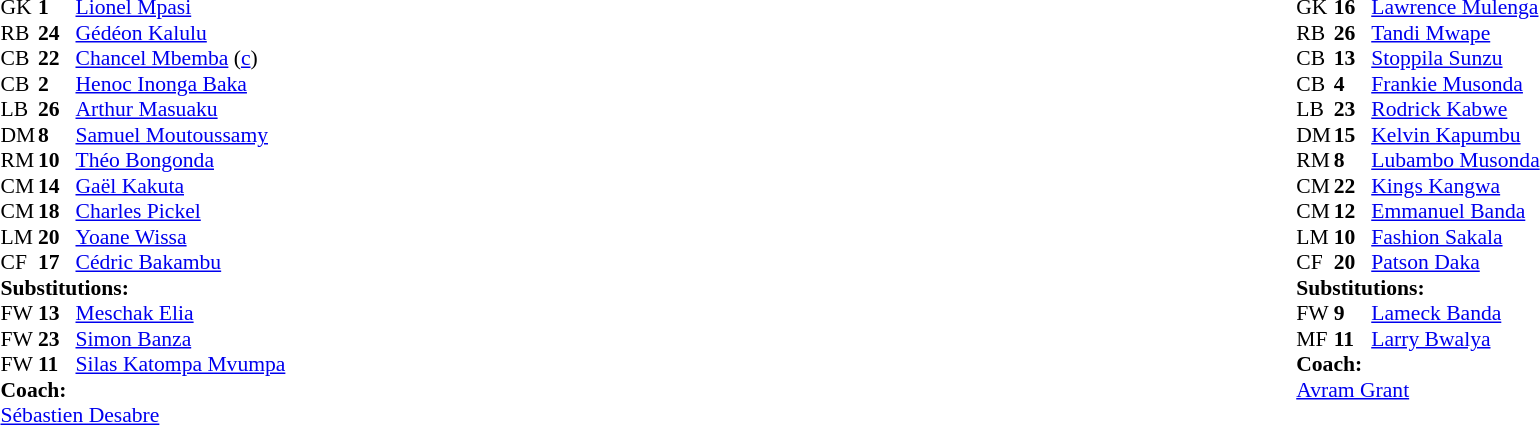<table width="100%">
<tr>
<td valign="top" width="40%"><br><table style="font-size:90%" cellspacing="0" cellpadding="0">
<tr>
<th width=25></th>
<th width=25></th>
</tr>
<tr>
<td>GK</td>
<td><strong>1</strong></td>
<td><a href='#'>Lionel Mpasi</a></td>
</tr>
<tr>
<td>RB</td>
<td><strong>24</strong></td>
<td><a href='#'>Gédéon Kalulu</a></td>
<td></td>
</tr>
<tr>
<td>CB</td>
<td><strong>22</strong></td>
<td><a href='#'>Chancel Mbemba</a> (<a href='#'>c</a>)</td>
</tr>
<tr>
<td>CB</td>
<td><strong>2</strong></td>
<td><a href='#'>Henoc Inonga Baka</a></td>
</tr>
<tr>
<td>LB</td>
<td><strong>26</strong></td>
<td><a href='#'>Arthur Masuaku</a></td>
</tr>
<tr>
<td>DM</td>
<td><strong>8</strong></td>
<td><a href='#'>Samuel Moutoussamy</a></td>
</tr>
<tr>
<td>RM</td>
<td><strong>10</strong></td>
<td><a href='#'>Théo Bongonda</a></td>
</tr>
<tr>
<td>CM</td>
<td><strong>14</strong></td>
<td><a href='#'>Gaël Kakuta</a></td>
<td></td>
<td></td>
</tr>
<tr>
<td>CM</td>
<td><strong>18</strong></td>
<td><a href='#'>Charles Pickel</a></td>
</tr>
<tr>
<td>LM</td>
<td><strong>20</strong></td>
<td><a href='#'>Yoane Wissa</a></td>
<td></td>
<td></td>
</tr>
<tr>
<td>CF</td>
<td><strong>17</strong></td>
<td><a href='#'>Cédric Bakambu</a></td>
<td></td>
<td></td>
</tr>
<tr>
<td colspan=3><strong>Substitutions:</strong></td>
</tr>
<tr>
<td>FW</td>
<td><strong>13</strong></td>
<td><a href='#'>Meschak Elia</a></td>
<td></td>
<td></td>
</tr>
<tr>
<td>FW</td>
<td><strong>23</strong></td>
<td><a href='#'>Simon Banza</a></td>
<td></td>
<td></td>
</tr>
<tr>
<td>FW</td>
<td><strong>11</strong></td>
<td><a href='#'>Silas Katompa Mvumpa</a></td>
<td></td>
<td></td>
</tr>
<tr>
<td colspan=3><strong>Coach:</strong></td>
</tr>
<tr>
<td colspan=3> <a href='#'>Sébastien Desabre</a></td>
</tr>
</table>
</td>
<td valign="top"></td>
<td valign="top" width="50%"><br><table style="font-size:90%; margin:auto" cellspacing="0" cellpadding="0">
<tr>
<th width=25></th>
<th width=25></th>
</tr>
<tr>
<td>GK</td>
<td><strong>16</strong></td>
<td><a href='#'>Lawrence Mulenga</a></td>
</tr>
<tr>
<td>RB</td>
<td><strong>26</strong></td>
<td><a href='#'>Tandi Mwape</a></td>
</tr>
<tr>
<td>CB</td>
<td><strong>13</strong></td>
<td><a href='#'>Stoppila Sunzu</a></td>
</tr>
<tr>
<td>CB</td>
<td><strong>4</strong></td>
<td><a href='#'>Frankie Musonda</a></td>
</tr>
<tr>
<td>LB</td>
<td><strong>23</strong></td>
<td><a href='#'>Rodrick Kabwe</a></td>
</tr>
<tr>
<td>DM</td>
<td><strong>15</strong></td>
<td><a href='#'>Kelvin Kapumbu</a></td>
</tr>
<tr>
<td>RM</td>
<td><strong>8</strong></td>
<td><a href='#'>Lubambo Musonda</a></td>
<td></td>
<td></td>
</tr>
<tr>
<td>CM</td>
<td><strong>22</strong></td>
<td><a href='#'>Kings Kangwa</a></td>
<td></td>
<td></td>
</tr>
<tr>
<td>CM</td>
<td><strong>12</strong></td>
<td><a href='#'>Emmanuel Banda</a></td>
<td></td>
</tr>
<tr>
<td>LM</td>
<td><strong>10</strong></td>
<td><a href='#'>Fashion Sakala</a></td>
</tr>
<tr>
<td>CF</td>
<td><strong>20</strong></td>
<td><a href='#'>Patson Daka</a></td>
</tr>
<tr>
<td colspan=3><strong>Substitutions:</strong></td>
</tr>
<tr>
<td>FW</td>
<td><strong>9</strong></td>
<td><a href='#'>Lameck Banda</a></td>
<td></td>
<td></td>
</tr>
<tr>
<td>MF</td>
<td><strong>11</strong></td>
<td><a href='#'>Larry Bwalya</a></td>
<td></td>
<td></td>
</tr>
<tr>
<td colspan=3><strong>Coach:</strong></td>
</tr>
<tr>
<td colspan=3> <a href='#'>Avram Grant</a></td>
</tr>
</table>
</td>
</tr>
</table>
